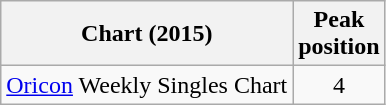<table class="wikitable sortable" border="1">
<tr>
<th>Chart (2015)</th>
<th>Peak<br>position</th>
</tr>
<tr>
<td><a href='#'>Oricon</a> Weekly Singles Chart</td>
<td style="text-align:center;">4</td>
</tr>
</table>
